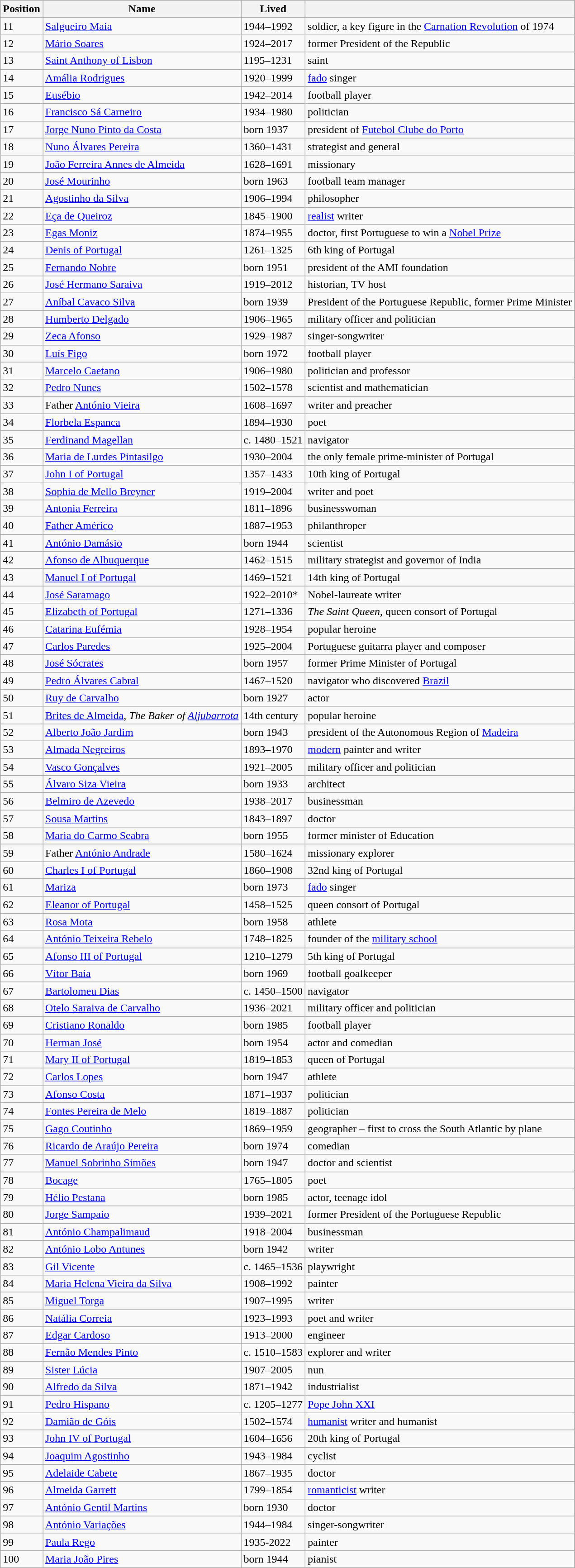<table class="wikitable sortable">
<tr>
<th>Position</th>
<th>Name</th>
<th>Lived</th>
<th></th>
</tr>
<tr>
<td>11</td>
<td><a href='#'>Salgueiro Maia</a></td>
<td>1944–1992</td>
<td>soldier, a key figure in the <a href='#'>Carnation Revolution</a> of 1974</td>
</tr>
<tr>
<td>12</td>
<td><a href='#'>Mário Soares</a></td>
<td>1924–2017</td>
<td>former President of the Republic</td>
</tr>
<tr>
<td>13</td>
<td><a href='#'>Saint Anthony of Lisbon</a></td>
<td>1195–1231</td>
<td>saint</td>
</tr>
<tr>
<td>14</td>
<td><a href='#'>Amália Rodrigues</a></td>
<td>1920–1999</td>
<td><a href='#'>fado</a> singer</td>
</tr>
<tr>
<td>15</td>
<td><a href='#'>Eusébio</a></td>
<td>1942–2014</td>
<td>football player</td>
</tr>
<tr>
<td>16</td>
<td><a href='#'>Francisco Sá Carneiro</a></td>
<td>1934–1980</td>
<td>politician</td>
</tr>
<tr>
<td>17</td>
<td><a href='#'>Jorge Nuno Pinto da Costa</a></td>
<td>born 1937</td>
<td>president of <a href='#'>Futebol Clube do Porto</a></td>
</tr>
<tr>
<td>18</td>
<td><a href='#'>Nuno Álvares Pereira</a></td>
<td>1360–1431</td>
<td>strategist and general</td>
</tr>
<tr>
<td>19</td>
<td><a href='#'>João Ferreira Annes de Almeida</a></td>
<td>1628–1691</td>
<td>missionary</td>
</tr>
<tr>
<td>20</td>
<td><a href='#'>José Mourinho</a></td>
<td>born 1963</td>
<td>football team manager</td>
</tr>
<tr>
<td>21</td>
<td><a href='#'>Agostinho da Silva</a></td>
<td>1906–1994</td>
<td>philosopher</td>
</tr>
<tr>
<td>22</td>
<td><a href='#'>Eça de Queiroz</a></td>
<td>1845–1900</td>
<td><a href='#'>realist</a> writer</td>
</tr>
<tr>
<td>23</td>
<td><a href='#'>Egas Moniz</a></td>
<td>1874–1955</td>
<td>doctor, first Portuguese to win a <a href='#'>Nobel Prize</a></td>
</tr>
<tr>
<td>24</td>
<td><a href='#'>Denis of Portugal</a></td>
<td>1261–1325</td>
<td>6th king of Portugal</td>
</tr>
<tr>
<td>25</td>
<td><a href='#'>Fernando Nobre</a></td>
<td>born 1951</td>
<td>president of the AMI foundation</td>
</tr>
<tr>
<td>26</td>
<td><a href='#'>José Hermano Saraiva</a></td>
<td>1919–2012</td>
<td>historian, TV host</td>
</tr>
<tr>
<td>27</td>
<td><a href='#'>Aníbal Cavaco Silva</a></td>
<td>born 1939</td>
<td>President of the Portuguese Republic, former Prime Minister</td>
</tr>
<tr>
<td>28</td>
<td><a href='#'>Humberto Delgado</a></td>
<td>1906–1965</td>
<td>military officer and politician</td>
</tr>
<tr>
<td>29</td>
<td><a href='#'>Zeca Afonso</a></td>
<td>1929–1987</td>
<td>singer-songwriter</td>
</tr>
<tr>
<td>30</td>
<td><a href='#'>Luís Figo</a></td>
<td>born 1972</td>
<td>football player</td>
</tr>
<tr>
<td>31</td>
<td><a href='#'>Marcelo Caetano</a></td>
<td>1906–1980</td>
<td>politician and professor</td>
</tr>
<tr>
<td>32</td>
<td><a href='#'>Pedro Nunes</a></td>
<td>1502–1578</td>
<td>scientist and mathematician</td>
</tr>
<tr>
<td>33</td>
<td>Father <a href='#'>António Vieira</a></td>
<td>1608–1697</td>
<td>writer and preacher</td>
</tr>
<tr>
<td>34</td>
<td><a href='#'>Florbela Espanca</a></td>
<td>1894–1930</td>
<td>poet</td>
</tr>
<tr>
<td>35</td>
<td><a href='#'>Ferdinand Magellan</a></td>
<td>c. 1480–1521</td>
<td>navigator</td>
</tr>
<tr>
<td>36</td>
<td><a href='#'>Maria de Lurdes Pintasilgo</a></td>
<td>1930–2004</td>
<td>the only female prime-minister of Portugal</td>
</tr>
<tr>
<td>37</td>
<td><a href='#'>John I of Portugal</a></td>
<td>1357–1433</td>
<td>10th king of Portugal</td>
</tr>
<tr>
<td>38</td>
<td><a href='#'>Sophia de Mello Breyner</a></td>
<td>1919–2004</td>
<td>writer and poet</td>
</tr>
<tr>
<td>39</td>
<td><a href='#'>Antonia Ferreira</a></td>
<td>1811–1896</td>
<td>businesswoman</td>
</tr>
<tr>
<td>40</td>
<td><a href='#'>Father Américo</a></td>
<td>1887–1953</td>
<td>philanthroper</td>
</tr>
<tr>
<td>41</td>
<td><a href='#'>António Damásio</a></td>
<td>born 1944</td>
<td>scientist</td>
</tr>
<tr>
<td>42</td>
<td><a href='#'>Afonso de Albuquerque</a></td>
<td>1462–1515</td>
<td>military strategist and governor of India</td>
</tr>
<tr>
<td>43</td>
<td><a href='#'>Manuel I of Portugal</a></td>
<td>1469–1521</td>
<td>14th king of Portugal</td>
</tr>
<tr>
<td>44</td>
<td><a href='#'>José Saramago</a></td>
<td>1922–2010*</td>
<td>Nobel-laureate writer</td>
</tr>
<tr>
<td>45</td>
<td><a href='#'>Elizabeth of Portugal</a></td>
<td>1271–1336</td>
<td><em>The Saint Queen</em>, queen consort of Portugal</td>
</tr>
<tr>
<td>46</td>
<td><a href='#'>Catarina Eufémia</a></td>
<td>1928–1954</td>
<td>popular heroine</td>
</tr>
<tr>
<td>47</td>
<td><a href='#'>Carlos Paredes</a></td>
<td>1925–2004</td>
<td>Portuguese guitarra player and composer</td>
</tr>
<tr>
<td>48</td>
<td><a href='#'>José Sócrates</a></td>
<td>born 1957</td>
<td>former Prime Minister of Portugal</td>
</tr>
<tr>
<td>49</td>
<td><a href='#'>Pedro Álvares Cabral</a></td>
<td>1467–1520</td>
<td>navigator who discovered <a href='#'>Brazil</a></td>
</tr>
<tr>
<td>50</td>
<td><a href='#'>Ruy de Carvalho</a></td>
<td>born 1927</td>
<td>actor</td>
</tr>
<tr>
<td>51</td>
<td><a href='#'>Brites de Almeida</a>, <em>The Baker of <a href='#'>Aljubarrota</a></em></td>
<td>14th century</td>
<td>popular heroine</td>
</tr>
<tr>
<td>52</td>
<td><a href='#'>Alberto João Jardim</a></td>
<td>born 1943</td>
<td>president of the Autonomous Region of <a href='#'>Madeira</a></td>
</tr>
<tr>
<td>53</td>
<td><a href='#'>Almada Negreiros</a></td>
<td>1893–1970</td>
<td><a href='#'>modern</a> painter and writer</td>
</tr>
<tr>
<td>54</td>
<td><a href='#'>Vasco Gonçalves</a></td>
<td>1921–2005</td>
<td>military officer and politician</td>
</tr>
<tr>
<td>55</td>
<td><a href='#'>Álvaro Siza Vieira</a></td>
<td>born 1933</td>
<td>architect</td>
</tr>
<tr>
<td>56</td>
<td><a href='#'>Belmiro de Azevedo</a></td>
<td>1938–2017</td>
<td>businessman</td>
</tr>
<tr>
<td>57</td>
<td><a href='#'>Sousa Martins</a></td>
<td>1843–1897</td>
<td>doctor</td>
</tr>
<tr>
<td>58</td>
<td><a href='#'>Maria do Carmo Seabra</a></td>
<td>born 1955</td>
<td>former minister of Education</td>
</tr>
<tr>
<td>59</td>
<td>Father <a href='#'>António Andrade</a></td>
<td>1580–1624</td>
<td>missionary explorer</td>
</tr>
<tr>
<td>60</td>
<td><a href='#'>Charles I of Portugal</a></td>
<td>1860–1908</td>
<td>32nd king of Portugal</td>
</tr>
<tr>
<td>61</td>
<td><a href='#'>Mariza</a></td>
<td>born 1973</td>
<td><a href='#'>fado</a> singer</td>
</tr>
<tr>
<td>62</td>
<td><a href='#'>Eleanor of Portugal</a></td>
<td>1458–1525</td>
<td>queen consort of Portugal</td>
</tr>
<tr>
<td>63</td>
<td><a href='#'>Rosa Mota</a></td>
<td>born 1958</td>
<td>athlete</td>
</tr>
<tr>
<td>64</td>
<td><a href='#'>António Teixeira Rebelo</a></td>
<td>1748–1825</td>
<td>founder of the <a href='#'>military school</a></td>
</tr>
<tr>
<td>65</td>
<td><a href='#'>Afonso III of Portugal</a></td>
<td>1210–1279</td>
<td>5th king of Portugal</td>
</tr>
<tr>
<td>66</td>
<td><a href='#'>Vítor Baía</a></td>
<td>born 1969</td>
<td>football goalkeeper</td>
</tr>
<tr>
<td>67</td>
<td><a href='#'>Bartolomeu Dias</a></td>
<td>c. 1450–1500</td>
<td>navigator</td>
</tr>
<tr>
<td>68</td>
<td><a href='#'>Otelo Saraiva de Carvalho</a></td>
<td>1936–2021</td>
<td>military officer and politician</td>
</tr>
<tr>
<td>69</td>
<td><a href='#'>Cristiano Ronaldo</a></td>
<td>born 1985</td>
<td>football player</td>
</tr>
<tr>
<td>70</td>
<td><a href='#'>Herman José</a></td>
<td>born 1954</td>
<td>actor and comedian</td>
</tr>
<tr>
<td>71</td>
<td><a href='#'>Mary II of Portugal</a></td>
<td>1819–1853</td>
<td>queen of Portugal</td>
</tr>
<tr>
<td>72</td>
<td><a href='#'>Carlos Lopes</a></td>
<td>born 1947</td>
<td>athlete</td>
</tr>
<tr>
<td>73</td>
<td><a href='#'>Afonso Costa</a></td>
<td>1871–1937</td>
<td>politician</td>
</tr>
<tr>
<td>74</td>
<td><a href='#'>Fontes Pereira de Melo</a></td>
<td>1819–1887</td>
<td>politician</td>
</tr>
<tr>
<td>75</td>
<td><a href='#'>Gago Coutinho</a></td>
<td>1869–1959</td>
<td>geographer – first to cross the South Atlantic by plane</td>
</tr>
<tr>
<td>76</td>
<td><a href='#'>Ricardo de Araújo Pereira</a></td>
<td>born 1974</td>
<td>comedian</td>
</tr>
<tr>
<td>77</td>
<td><a href='#'>Manuel Sobrinho Simões</a></td>
<td>born 1947</td>
<td>doctor and scientist</td>
</tr>
<tr>
<td>78</td>
<td><a href='#'>Bocage</a></td>
<td>1765–1805</td>
<td>poet</td>
</tr>
<tr>
<td>79</td>
<td><a href='#'>Hélio Pestana</a></td>
<td>born 1985</td>
<td>actor, teenage idol</td>
</tr>
<tr>
<td>80</td>
<td><a href='#'>Jorge Sampaio</a></td>
<td>1939–2021</td>
<td>former President of the Portuguese Republic</td>
</tr>
<tr>
<td>81</td>
<td><a href='#'>António Champalimaud</a></td>
<td>1918–2004</td>
<td>businessman</td>
</tr>
<tr>
<td>82</td>
<td><a href='#'>António Lobo Antunes</a></td>
<td>born 1942</td>
<td>writer</td>
</tr>
<tr>
<td>83</td>
<td><a href='#'>Gil Vicente</a></td>
<td>c. 1465–1536</td>
<td>playwright</td>
</tr>
<tr>
<td>84</td>
<td><a href='#'>Maria Helena Vieira da Silva</a></td>
<td>1908–1992</td>
<td>painter</td>
</tr>
<tr>
<td>85</td>
<td><a href='#'>Miguel Torga</a></td>
<td>1907–1995</td>
<td>writer</td>
</tr>
<tr>
<td>86</td>
<td><a href='#'>Natália Correia</a></td>
<td>1923–1993</td>
<td>poet and writer</td>
</tr>
<tr>
<td>87</td>
<td><a href='#'>Edgar Cardoso</a></td>
<td>1913–2000</td>
<td>engineer</td>
</tr>
<tr>
<td>88</td>
<td><a href='#'>Fernão Mendes Pinto</a></td>
<td>c. 1510–1583</td>
<td>explorer and writer</td>
</tr>
<tr>
<td>89</td>
<td><a href='#'>Sister Lúcia</a></td>
<td>1907–2005</td>
<td>nun</td>
</tr>
<tr>
<td>90</td>
<td><a href='#'>Alfredo da Silva</a></td>
<td>1871–1942</td>
<td>industrialist</td>
</tr>
<tr>
<td>91</td>
<td><a href='#'>Pedro Hispano</a></td>
<td>c. 1205–1277</td>
<td><a href='#'>Pope John XXI</a></td>
</tr>
<tr>
<td>92</td>
<td><a href='#'>Damião de Góis</a></td>
<td>1502–1574</td>
<td><a href='#'>humanist</a> writer and humanist</td>
</tr>
<tr>
<td>93</td>
<td><a href='#'>John IV of Portugal</a></td>
<td>1604–1656</td>
<td>20th king of Portugal</td>
</tr>
<tr>
<td>94</td>
<td><a href='#'>Joaquim Agostinho</a></td>
<td>1943–1984</td>
<td>cyclist</td>
</tr>
<tr>
<td>95</td>
<td><a href='#'>Adelaide Cabete</a></td>
<td>1867–1935</td>
<td>doctor</td>
</tr>
<tr>
<td>96</td>
<td><a href='#'>Almeida Garrett</a></td>
<td>1799–1854</td>
<td><a href='#'>romanticist</a> writer</td>
</tr>
<tr>
<td>97</td>
<td><a href='#'>António Gentil Martins</a></td>
<td>born 1930</td>
<td>doctor</td>
</tr>
<tr>
<td>98</td>
<td><a href='#'>António Variações</a></td>
<td>1944–1984</td>
<td>singer-songwriter</td>
</tr>
<tr>
<td>99</td>
<td><a href='#'>Paula Rego</a></td>
<td>1935-2022</td>
<td>painter</td>
</tr>
<tr>
<td>100</td>
<td><a href='#'>Maria João Pires</a></td>
<td>born 1944</td>
<td>pianist</td>
</tr>
</table>
